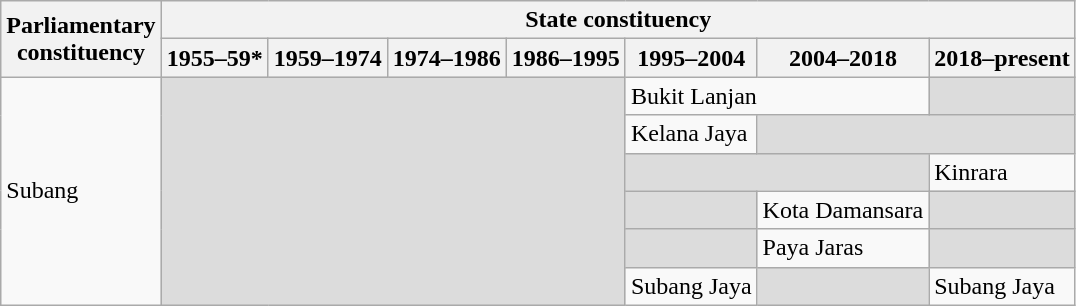<table class="wikitable">
<tr>
<th rowspan="2">Parliamentary<br>constituency</th>
<th colspan="7">State constituency</th>
</tr>
<tr>
<th>1955–59*</th>
<th>1959–1974</th>
<th>1974–1986</th>
<th>1986–1995</th>
<th>1995–2004</th>
<th>2004–2018</th>
<th>2018–present</th>
</tr>
<tr>
<td rowspan="6">Subang</td>
<td colspan="4" rowspan="6" bgcolor="dcdcdc"></td>
<td colspan="2">Bukit Lanjan</td>
<td bgcolor="dcdcdc"></td>
</tr>
<tr>
<td>Kelana Jaya</td>
<td colspan="2" bgcolor="dcdcdc"></td>
</tr>
<tr>
<td colspan="2" bgcolor="dcdcdc"></td>
<td>Kinrara</td>
</tr>
<tr>
<td bgcolor="dcdcdc"></td>
<td>Kota Damansara</td>
<td bgcolor="dcdcdc"></td>
</tr>
<tr>
<td bgcolor="dcdcdc"></td>
<td>Paya Jaras</td>
<td bgcolor="dcdcdc"></td>
</tr>
<tr>
<td>Subang Jaya</td>
<td bgcolor="dcdcdc"></td>
<td>Subang Jaya</td>
</tr>
</table>
